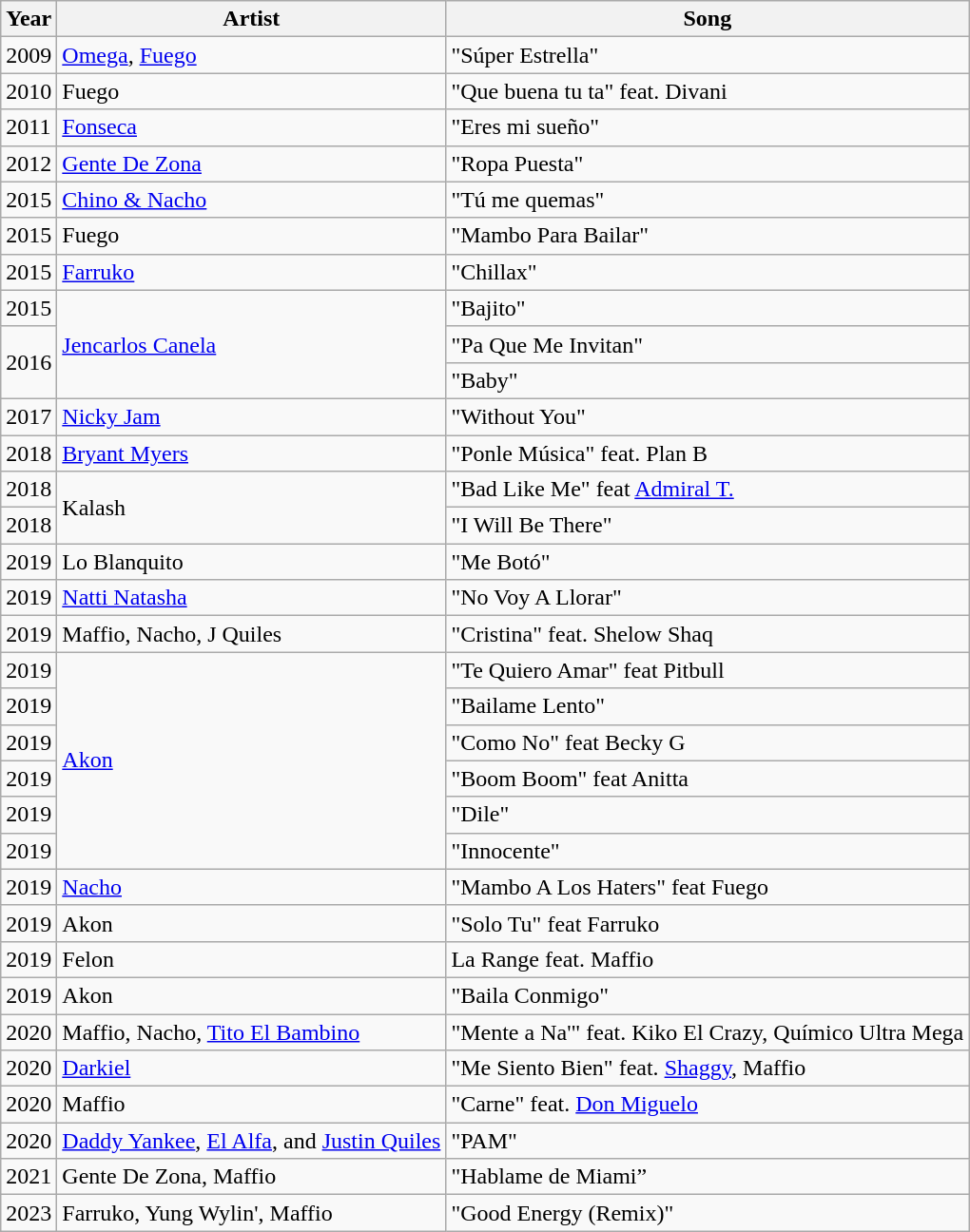<table class="wikitable">
<tr>
<th><strong>Year</strong></th>
<th><strong>Artist</strong></th>
<th><strong>Song</strong></th>
</tr>
<tr>
<td>2009</td>
<td><a href='#'>Omega</a>, <a href='#'>Fuego</a></td>
<td>"Súper Estrella"</td>
</tr>
<tr>
<td>2010</td>
<td>Fuego</td>
<td>"Que buena tu ta" feat. Divani</td>
</tr>
<tr>
<td>2011</td>
<td><a href='#'>Fonseca</a></td>
<td>"Eres mi sueño"</td>
</tr>
<tr>
<td>2012</td>
<td><a href='#'>Gente De Zona</a></td>
<td>"Ropa Puesta"</td>
</tr>
<tr>
<td>2015</td>
<td><a href='#'>Chino & Nacho</a></td>
<td>"Tú me quemas"</td>
</tr>
<tr>
<td>2015</td>
<td>Fuego</td>
<td>"Mambo Para Bailar"</td>
</tr>
<tr>
<td>2015</td>
<td><a href='#'>Farruko</a></td>
<td>"Chillax"</td>
</tr>
<tr>
<td>2015</td>
<td rowspan="3"><a href='#'>Jencarlos Canela</a></td>
<td>"Bajito"</td>
</tr>
<tr>
<td rowspan="2">2016</td>
<td>"Pa Que Me Invitan"</td>
</tr>
<tr>
<td>"Baby"</td>
</tr>
<tr>
<td>2017</td>
<td><a href='#'>Nicky Jam</a></td>
<td>"Without You"</td>
</tr>
<tr>
<td>2018</td>
<td><a href='#'>Bryant Myers</a></td>
<td>"Ponle Música" feat. Plan B</td>
</tr>
<tr>
<td>2018</td>
<td rowspan="2">Kalash</td>
<td>"Bad Like Me" feat <a href='#'>Admiral T.</a></td>
</tr>
<tr>
<td>2018</td>
<td>"I Will Be There"</td>
</tr>
<tr>
<td>2019</td>
<td>Lo Blanquito</td>
<td>"Me Botó"</td>
</tr>
<tr>
<td>2019</td>
<td><a href='#'>Natti Natasha</a></td>
<td>"No Voy A Llorar"</td>
</tr>
<tr>
<td>2019</td>
<td>Maffio, Nacho, J Quiles</td>
<td>"Cristina" feat. Shelow Shaq</td>
</tr>
<tr>
<td>2019</td>
<td rowspan="6"><a href='#'>Akon</a></td>
<td>"Te Quiero Amar" feat Pitbull</td>
</tr>
<tr>
<td>2019</td>
<td>"Bailame Lento"</td>
</tr>
<tr>
<td>2019</td>
<td>"Como No" feat Becky G</td>
</tr>
<tr>
<td>2019</td>
<td>"Boom Boom" feat Anitta</td>
</tr>
<tr>
<td>2019</td>
<td>"Dile"</td>
</tr>
<tr>
<td>2019</td>
<td>"Innocente"</td>
</tr>
<tr>
<td>2019</td>
<td><a href='#'>Nacho</a></td>
<td>"Mambo A Los Haters" feat Fuego</td>
</tr>
<tr>
<td>2019</td>
<td>Akon</td>
<td>"Solo Tu" feat Farruko</td>
</tr>
<tr>
<td>2019</td>
<td>Felon</td>
<td>La Range feat. Maffio</td>
</tr>
<tr>
<td>2019</td>
<td>Akon</td>
<td>"Baila Conmigo"</td>
</tr>
<tr>
<td>2020</td>
<td>Maffio, Nacho, <a href='#'>Tito El Bambino</a></td>
<td>"Mente a Na'" feat. Kiko El Crazy, Químico Ultra Mega</td>
</tr>
<tr>
<td>2020</td>
<td><a href='#'>Darkiel</a></td>
<td>"Me Siento Bien" feat. <a href='#'>Shaggy</a>, Maffio</td>
</tr>
<tr>
<td>2020</td>
<td>Maffio</td>
<td>"Carne" feat. <a href='#'>Don Miguelo</a></td>
</tr>
<tr>
<td>2020</td>
<td><a href='#'>Daddy Yankee</a>, <a href='#'>El Alfa</a>, and <a href='#'>Justin Quiles</a></td>
<td>"PAM"</td>
</tr>
<tr>
<td>2021</td>
<td>Gente De Zona, Maffio</td>
<td>"Hablame de Miami”</td>
</tr>
<tr>
<td>2023</td>
<td>Farruko, Yung Wylin', Maffio</td>
<td>"Good Energy (Remix)"</td>
</tr>
</table>
